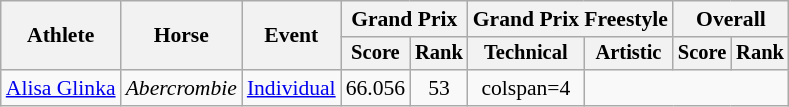<table class=wikitable style="font-size:90%; text-align:center">
<tr>
<th rowspan="2">Athlete</th>
<th rowspan="2">Horse</th>
<th rowspan="2">Event</th>
<th colspan="2">Grand Prix</th>
<th colspan="2">Grand Prix Freestyle</th>
<th colspan="2">Overall</th>
</tr>
<tr style="font-size:95%">
<th>Score</th>
<th>Rank</th>
<th>Technical</th>
<th>Artistic</th>
<th>Score</th>
<th>Rank</th>
</tr>
<tr>
<td align=left><a href='#'>Alisa Glinka</a></td>
<td align=left><em>Abercrombie</em></td>
<td align=left><a href='#'>Individual</a></td>
<td>66.056</td>
<td>53</td>
<td>colspan=4 </td>
</tr>
</table>
